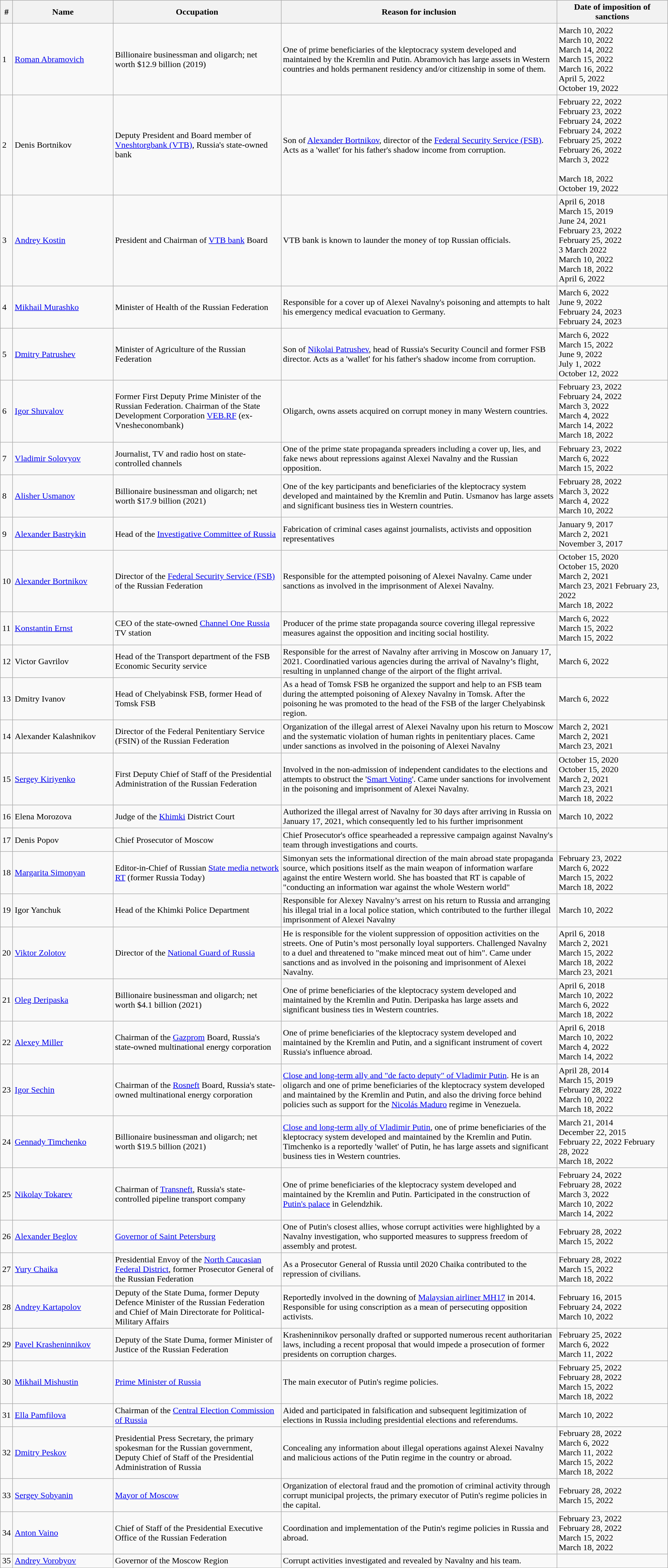<table class="wikitable">
<tr>
<th>#</th>
<th width="180px">Name</th>
<th>Occupation</th>
<th>Reason for inclusion</th>
<th width="200px">Date of imposition of sanctions</th>
</tr>
<tr>
<td>1</td>
<td><a href='#'>Roman Abramovich</a></td>
<td>Billionaire businessman and oligarch; net worth $12.9 billion (2019)</td>
<td>One of prime beneficiaries of the kleptocracy system developed and maintained by the Kremlin and Putin. Abramovich has large assets in Western countries and holds permanent residency and/or citizenship in some of them.</td>
<td> March 10, 2022<br> March 10, 2022<br> March 14, 2022<br> March 15, 2022<br> March 16, 2022<br> April 5, 2022<br> October 19, 2022<br></td>
</tr>
<tr>
<td>2</td>
<td>Denis Bortnikov</td>
<td>Deputy President and Board member of <a href='#'>Vneshtorgbank (VTB)</a>, Russia's state-owned bank</td>
<td>Son of <a href='#'>Alexander Bortnikov</a>, director of the <a href='#'>Federal Security Service (FSB)</a>. Acts as a 'wallet' for his father's shadow income from corruption.</td>
<td> February 22, 2022<br> February 23, 2022<br> February 24, 2022<br> February 24, 2022<br> February 25, 2022<br> February 26, 2022<br> March 3, 2022<br><br> March 18, 2022<br> October 19, 2022</td>
</tr>
<tr>
<td>3</td>
<td><a href='#'>Andrey Kostin</a></td>
<td>President and Chairman of <a href='#'>VTB bank</a> Board</td>
<td>VTB bank is known to launder the money of top Russian officials.</td>
<td> April 6, 2018<br> March 15, 2019<br> June 24, 2021<br> February 23, 2022<br> February 25, 2022<br> 3 March 2022<br> March 10, 2022<br> March 18, 2022<br> April 6, 2022</td>
</tr>
<tr>
<td>4</td>
<td><a href='#'>Mikhail Murashko</a></td>
<td>Minister of Health of the Russian Federation</td>
<td>Responsible for a cover up of Alexei Navalny's poisoning and attempts to halt his emergency medical evacuation to Germany.</td>
<td> March 6, 2022<br> June 9, 2022<br> February 24, 2023<br> February 24, 2023</td>
</tr>
<tr>
<td>5</td>
<td><a href='#'>Dmitry Patrushev</a></td>
<td>Minister of Agriculture of the Russian Federation</td>
<td>Son of <a href='#'>Nikolai Patrushev</a>, head of Russia's Security Council and former FSB director. Acts as a 'wallet' for his father's shadow income from corruption.</td>
<td> March 6, 2022<br> March 15, 2022<br> June 9, 2022<br> July 1, 2022<br> October 12, 2022</td>
</tr>
<tr>
<td>6</td>
<td><a href='#'>Igor Shuvalov</a></td>
<td>Former First Deputy Prime Minister of the Russian Federation. Chairman of the State Development Corporation <a href='#'>VEB.RF</a> (ex-Vnesheconombank)</td>
<td>Oligarch, owns assets acquired on corrupt money in many Western countries.</td>
<td> February 23, 2022<br> February 24, 2022<br> March 3, 2022<br> March 4, 2022<br> March 14, 2022<br> March 18, 2022</td>
</tr>
<tr>
<td>7</td>
<td><a href='#'>Vladimir Solovyov</a></td>
<td>Journalist, TV and radio host on state-controlled channels</td>
<td>One of the prime state propaganda spreaders including a cover up, lies, and fake news about repressions against Alexei Navalny and the Russian opposition.</td>
<td> February 23, 2022<br> March 6, 2022<br> March 15, 2022</td>
</tr>
<tr>
<td>8</td>
<td><a href='#'>Alisher Usmanov</a></td>
<td>Billionaire businessman and oligarch; net worth $17.9 billion (2021)</td>
<td>One of the key participants and beneficiaries of the kleptocracy system developed and maintained by the Kremlin and Putin. Usmanov has large assets and significant business ties in Western countries.</td>
<td> February 28, 2022<br> March 3, 2022<br> March 4, 2022<br> March 10, 2022</td>
</tr>
<tr>
<td>9</td>
<td><a href='#'>Alexander Bastrykin</a></td>
<td>Head of the <a href='#'>Investigative Committee of Russia</a></td>
<td>Fabrication of criminal cases against journalists, activists and opposition representatives</td>
<td> January 9, 2017<br> March 2, 2021<br> November 3, 2017</td>
</tr>
<tr>
<td>10</td>
<td><a href='#'>Alexander Bortnikov</a></td>
<td>Director of the <a href='#'>Federal Security Service (FSB)</a> of the Russian Federation</td>
<td>Responsible for the attempted poisoning of Alexei Navalny. Came under sanctions as involved in the imprisonment of Alexei Navalny.</td>
<td> October 15, 2020<br> October 15, 2020<br> March 2, 2021<br> March 23, 2021 February 23, 2022<br> March 18, 2022</td>
</tr>
<tr>
<td>11</td>
<td><a href='#'>Konstantin Ernst</a></td>
<td>CEO of the state-owned <a href='#'>Channel One Russia</a> TV station</td>
<td>Producer of the prime state propaganda source covering illegal repressive measures against the opposition and inciting social hostility.</td>
<td> March 6, 2022<br> March 15, 2022<br> March 15, 2022</td>
</tr>
<tr>
<td>12</td>
<td>Victor Gavrilov</td>
<td>Head of the Transport department of the FSB Economic Security service</td>
<td>Responsible for the arrest of Navalny after arriving in Moscow on January 17, 2021. Coordinatied various agencies during the arrival of Navalny’s flight, resulting in unplanned change of the airport of the flight arrival.</td>
<td> March 6, 2022</td>
</tr>
<tr>
<td>13</td>
<td>Dmitry Ivanov</td>
<td>Head of Chelyabinsk FSB, former Head of Tomsk FSB</td>
<td>As a head of Tomsk FSB he organized the support and help to an FSB team during the attempted poisoning of Alexey Navalny in Tomsk. After the poisoning he was promoted to the head of the FSB of the larger Chelyabinsk region.</td>
<td> March 6, 2022</td>
</tr>
<tr>
<td>14</td>
<td>Alexander Kalashnikov</td>
<td>Director of the Federal Penitentiary Service (FSIN) of the Russian Federation</td>
<td>Organization of the illegal arrest of Alexei Navalny upon his return to Moscow and the systematic violation of human rights in penitentiary places. Came under sanctions as involved in the poisoning of Alexei Navalny</td>
<td> March 2, 2021<br> March 2, 2021<br> March 23, 2021</td>
</tr>
<tr>
<td>15</td>
<td><a href='#'>Sergey Kiriyenko</a></td>
<td>First Deputy Chief of Staff of the Presidential Administration of the Russian Federation</td>
<td>Involved in the non-admission of independent candidates to the elections and attempts to obstruct the '<a href='#'>Smart Voting</a>'. Came under sanctions for involvement in the poisoning and imprisonment of Alexei Navalny.</td>
<td> October 15, 2020<br> October 15, 2020<br> March 2, 2021<br> March 23, 2021<br> March 18, 2022</td>
</tr>
<tr>
<td>16</td>
<td>Elena Morozova</td>
<td>Judge of the <a href='#'>Khimki</a> District Court</td>
<td>Authorized the illegal arrest of Navalny for 30 days after arriving in Russia on January 17, 2021, which consequently led to his further imprisonment</td>
<td> March 10, 2022</td>
</tr>
<tr>
<td>17</td>
<td>Denis Popov</td>
<td>Chief Prosecutor of Moscow</td>
<td>Chief Prosecutor's office spearheaded a repressive campaign against Navalny's team through investigations and courts.</td>
<td></td>
</tr>
<tr>
<td>18</td>
<td><a href='#'>Margarita Simonyan</a></td>
<td>Editor-in-Chief of Russian <a href='#'>State media network RT</a> (former Russia Today)</td>
<td>Simonyan sets the informational direction of the main abroad state propaganda source, which positions itself as the main weapon of information warfare against the entire Western world. She has boasted that RT is capable of "conducting an information war against the whole Western world"</td>
<td> February 23, 2022 <br> March 6, 2022<br> March 15, 2022<br> March 18, 2022</td>
</tr>
<tr>
<td>19</td>
<td>Igor Yanchuk</td>
<td>Head of the Khimki Police Department</td>
<td>Responsible for Alexey Navalny’s arrest on his return to Russia and arranging his illegal trial in a local police station, which contributed to the further illegal imprisonment of Alexei Navalny</td>
<td> March 10, 2022</td>
</tr>
<tr>
<td>20</td>
<td><a href='#'>Viktor Zolotov</a></td>
<td>Director of the <a href='#'>National Guard of Russia</a></td>
<td>He is responsible for the violent suppression of opposition activities on the streets. One of Putin’s most personally loyal supporters. Challenged Navalny to a duel and threatened to "make minced meat out of him". Came under sanctions and as involved in the poisoning and imprisonment of Alexei Navalny.</td>
<td> April 6, 2018<br> March 2, 2021<br> March 15, 2022<br> March 18, 2022<br> March 23, 2021</td>
</tr>
<tr>
<td>21</td>
<td><a href='#'>Oleg Deripaska</a></td>
<td>Billionaire businessman and oligarch; net worth $4.1 billion (2021)</td>
<td>One of prime beneficiaries of the kleptocracy system developed and maintained by the Kremlin and Putin. Deripaska has large assets and significant business ties in Western countries.</td>
<td> April 6, 2018<br> March 10, 2022<br> March 6, 2022<br> March 18, 2022</td>
</tr>
<tr>
<td>22</td>
<td><a href='#'>Alexey Miller</a></td>
<td>Chairman of the <a href='#'>Gazprom</a> Board, Russia's state-owned multinational energy corporation</td>
<td>One of prime beneficiaries of the kleptocracy system developed and maintained by the Kremlin and Putin, and a significant instrument of covert Russia's influence abroad.</td>
<td> April 6, 2018<br> March 10, 2022<br> March 4, 2022<br> March 14, 2022</td>
</tr>
<tr>
<td>23</td>
<td><a href='#'>Igor Sechin</a></td>
<td>Chairman of the <a href='#'>Rosneft</a> Board, Russia's state-owned multinational energy corporation</td>
<td><a href='#'>Close and long-term ally and "de facto deputy" of Vladimir Putin</a>. He is an oligarch and one of prime beneficiaries of the kleptocracy system developed and maintained by the Kremlin and Putin, and also the driving force behind policies such as support for the <a href='#'>Nicolás Maduro</a> regime in Venezuela.</td>
<td> April 28, 2014<br> March 15, 2019<br> February 28, 2022<br> March 10, 2022<br> March 18, 2022</td>
</tr>
<tr>
<td>24</td>
<td><a href='#'>Gennady Timchenko</a></td>
<td>Billionaire businessman and oligarch; net worth $19.5 billion (2021)</td>
<td><a href='#'>Close and long-term ally of Vladimir Putin</a>, one of prime beneficiaries of the kleptocracy system developed and maintained by the Kremlin and Putin. Timchenko is a reportedly 'wallet' of Putin, he has large assets and significant business ties in Western countries.</td>
<td> March 21, 2014<br> December 22, 2015<br> February 22, 2022 February 28, 2022<br> March 18, 2022</td>
</tr>
<tr>
<td>25</td>
<td><a href='#'>Nikolay Tokarev</a></td>
<td>Chairman of <a href='#'>Transneft</a>, Russia's state-controlled pipeline transport company</td>
<td>One of prime beneficiaries of the kleptocracy system developed and maintained by the Kremlin and Putin. Participated in the construction of <a href='#'>Putin's palace</a> in Gelendzhik.</td>
<td> February 24, 2022<br> February 28, 2022<br> March 3, 2022<br> March 10, 2022<br> March 14, 2022</td>
</tr>
<tr>
<td>26</td>
<td><a href='#'>Alexander Beglov</a></td>
<td><a href='#'>Governor of Saint Petersburg</a></td>
<td>One of Putin's closest allies, whose corrupt activities were highlighted by a Navalny investigation, who supported measures to suppress freedom of assembly and protest.</td>
<td> February 28, 2022<br> March 15, 2022</td>
</tr>
<tr>
<td>27</td>
<td><a href='#'>Yury Chaika</a></td>
<td>Presidential Envoy of the <a href='#'>North Caucasian Federal District</a>, former Prosecutor General of the Russian Federation</td>
<td>As a Prosecutor General of Russia until 2020 Chaika contributed to the repression of civilians.</td>
<td> February 28, 2022<br> March 15, 2022<br> March 18, 2022</td>
</tr>
<tr>
<td>28</td>
<td><a href='#'>Andrey Kartapolov</a></td>
<td>Deputy of the State Duma, former Deputy Defence Minister of the Russian Federation and Chief of Main Directorate for Political-Military Affairs</td>
<td>Reportedly involved in the downing of <a href='#'>Malaysian airliner MH17</a> in 2014. Responsible for using conscription as a mean of persecuting opposition activists.</td>
<td> February 16, 2015<br> February 24, 2022<br> March 10, 2022</td>
</tr>
<tr>
<td>29</td>
<td><a href='#'>Pavel Krasheninnikov</a></td>
<td>Deputy of the State Duma, former Minister of Justice of the Russian Federation</td>
<td>Krasheninnikov personally drafted or supported numerous recent authoritarian laws, including a recent proposal that would impede a prosecution of former presidents on corruption charges.</td>
<td> February 25, 2022<br> March 6, 2022<br> March 11, 2022</td>
</tr>
<tr>
<td>30</td>
<td><a href='#'>Mikhail Mishustin</a></td>
<td><a href='#'>Prime Minister of Russia</a></td>
<td>The main executor of Putin's regime policies.</td>
<td> February 25, 2022<br> February 28, 2022<br> March 15, 2022<br> March 18, 2022</td>
</tr>
<tr>
<td>31</td>
<td><a href='#'>Ella Pamfilova</a></td>
<td>Chairman of the <a href='#'>Central Election Commission of Russia</a></td>
<td>Aided and participated in falsification and subsequent legitimization of elections in Russia including presidential elections and referendums.</td>
<td> March 10, 2022</td>
</tr>
<tr>
<td>32</td>
<td><a href='#'>Dmitry Peskov</a></td>
<td>Presidential Press Secretary, the primary spokesman for the Russian government, Deputy Chief of Staff of the Presidential Administration of Russia</td>
<td>Concealing any information about illegal operations against Alexei Navalny and malicious actions of the Putin regime in the country or abroad.</td>
<td> February 28, 2022<br> March 6, 2022<br> March 11, 2022<br> March 15, 2022<br> March 18, 2022</td>
</tr>
<tr>
<td>33</td>
<td><a href='#'>Sergey Sobyanin</a></td>
<td><a href='#'>Mayor of Moscow</a></td>
<td>Organization of electoral fraud and the promotion of criminal activity through corrupt municipal projects, the primary executor of Putin's regime policies in the capital.</td>
<td> February 28, 2022<br> March 15, 2022</td>
</tr>
<tr>
<td>34</td>
<td><a href='#'>Anton Vaino</a></td>
<td>Chief of Staff of the Presidential Executive Office of the Russian Federation</td>
<td>Coordination and implementation of the Putin's regime policies in Russia and abroad.</td>
<td> February 23, 2022<br> February 28, 2022<br> March 15, 2022<br> March 18, 2022</td>
</tr>
<tr>
<td>35</td>
<td><a href='#'>Andrey Vorobyov</a></td>
<td>Governor of the Moscow Region</td>
<td>Corrupt activities investigated and revealed by Navalny and his team.</td>
<td></td>
</tr>
</table>
